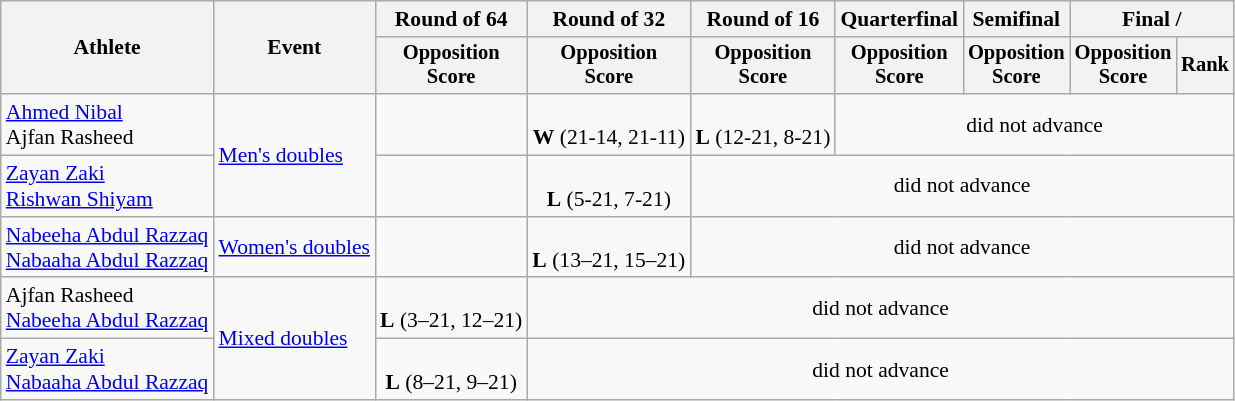<table class=wikitable style="font-size:90%">
<tr>
<th rowspan=2>Athlete</th>
<th rowspan=2>Event</th>
<th>Round of 64</th>
<th>Round of 32</th>
<th>Round of 16</th>
<th>Quarterfinal</th>
<th>Semifinal</th>
<th colspan=2>Final / </th>
</tr>
<tr style="font-size:95%">
<th>Opposition<br>Score</th>
<th>Opposition<br>Score</th>
<th>Opposition<br>Score</th>
<th>Opposition<br>Score</th>
<th>Opposition<br>Score</th>
<th>Opposition<br>Score</th>
<th>Rank</th>
</tr>
<tr align=center>
<td align=left><a href='#'>Ahmed Nibal</a><br>Ajfan Rasheed</td>
<td align=left rowspan=2><a href='#'>Men's doubles</a></td>
<td></td>
<td><br><strong>W</strong> (21-14, 21-11)</td>
<td><br><strong>L</strong> (12-21, 8-21)</td>
<td colspan=4>did not advance</td>
</tr>
<tr align=center>
<td align=left><a href='#'>Zayan Zaki</a><br><a href='#'>Rishwan Shiyam</a></td>
<td></td>
<td><br><strong>L</strong> (5-21, 7-21)</td>
<td colspan=5>did not advance</td>
</tr>
<tr align=center>
<td align=left><a href='#'>Nabeeha Abdul Razzaq</a><br><a href='#'>Nabaaha Abdul Razzaq</a></td>
<td align=left><a href='#'>Women's doubles</a></td>
<td></td>
<td><br><strong>L</strong> (13–21, 15–21)</td>
<td colspan=5>did not advance</td>
</tr>
<tr align=center>
<td align=left>Ajfan Rasheed<br><a href='#'>Nabeeha Abdul Razzaq</a></td>
<td align=left rowspan=2><a href='#'>Mixed doubles</a></td>
<td><br><strong>L</strong> (3–21, 12–21)</td>
<td colspan=6>did not advance</td>
</tr>
<tr align=center>
<td align=left><a href='#'>Zayan Zaki</a><br><a href='#'>Nabaaha Abdul Razzaq</a></td>
<td><br><strong>L</strong> (8–21, 9–21)</td>
<td colspan=6>did not advance</td>
</tr>
</table>
